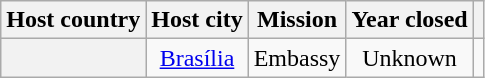<table class="wikitable plainrowheaders" style="text-align:center;">
<tr>
<th scope="col">Host country</th>
<th scope="col">Host city</th>
<th scope="col">Mission</th>
<th scope="col">Year closed</th>
<th scope="col"></th>
</tr>
<tr>
<th scope="row"></th>
<td><a href='#'>Brasília</a></td>
<td>Embassy</td>
<td>Unknown</td>
<td></td>
</tr>
</table>
